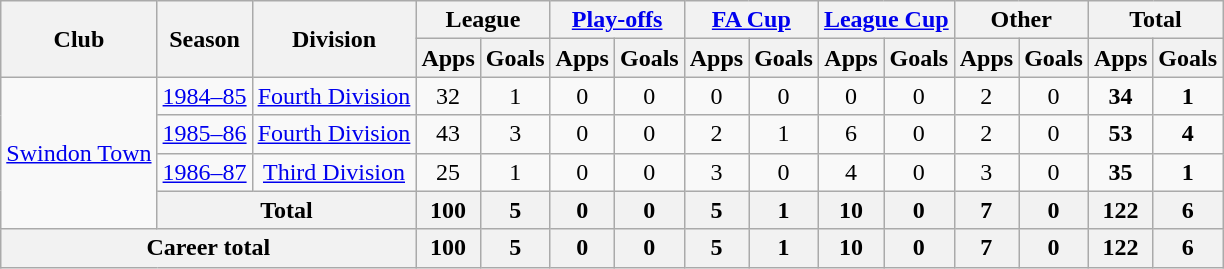<table class="wikitable" style="text-align:center;">
<tr>
<th rowspan="2">Club</th>
<th rowspan="2">Season</th>
<th rowspan="2">Division</th>
<th colspan="2">League</th>
<th colspan="2"><a href='#'>Play-offs</a></th>
<th colspan="2"><a href='#'>FA Cup</a></th>
<th colspan="2"><a href='#'>League Cup</a></th>
<th colspan="2">Other</th>
<th colspan="2">Total</th>
</tr>
<tr>
<th>Apps</th>
<th>Goals</th>
<th>Apps</th>
<th>Goals</th>
<th>Apps</th>
<th>Goals</th>
<th>Apps</th>
<th>Goals</th>
<th>Apps</th>
<th>Goals</th>
<th>Apps</th>
<th>Goals</th>
</tr>
<tr>
<td rowspan="4"><a href='#'>Swindon Town</a></td>
<td><a href='#'>1984–85</a></td>
<td><a href='#'>Fourth Division</a></td>
<td>32</td>
<td>1</td>
<td>0</td>
<td>0</td>
<td>0</td>
<td>0</td>
<td>0</td>
<td>0</td>
<td>2</td>
<td>0</td>
<td><strong>34</strong></td>
<td><strong>1</strong></td>
</tr>
<tr>
<td><a href='#'>1985–86</a></td>
<td><a href='#'>Fourth Division</a></td>
<td>43</td>
<td>3</td>
<td>0</td>
<td>0</td>
<td>2</td>
<td>1</td>
<td>6</td>
<td>0</td>
<td>2</td>
<td>0</td>
<td><strong>53</strong></td>
<td><strong>4</strong></td>
</tr>
<tr>
<td><a href='#'>1986–87</a></td>
<td><a href='#'>Third Division</a></td>
<td>25</td>
<td>1</td>
<td>0</td>
<td>0</td>
<td>3</td>
<td>0</td>
<td>4</td>
<td>0</td>
<td>3</td>
<td>0</td>
<td><strong>35</strong></td>
<td><strong>1</strong></td>
</tr>
<tr>
<th colspan=2>Total</th>
<th>100</th>
<th>5</th>
<th>0</th>
<th>0</th>
<th>5</th>
<th>1</th>
<th>10</th>
<th>0</th>
<th>7</th>
<th>0</th>
<th>122</th>
<th>6</th>
</tr>
<tr>
<th colspan="3">Career total</th>
<th>100</th>
<th>5</th>
<th>0</th>
<th>0</th>
<th>5</th>
<th>1</th>
<th>10</th>
<th>0</th>
<th>7</th>
<th>0</th>
<th>122</th>
<th>6</th>
</tr>
</table>
